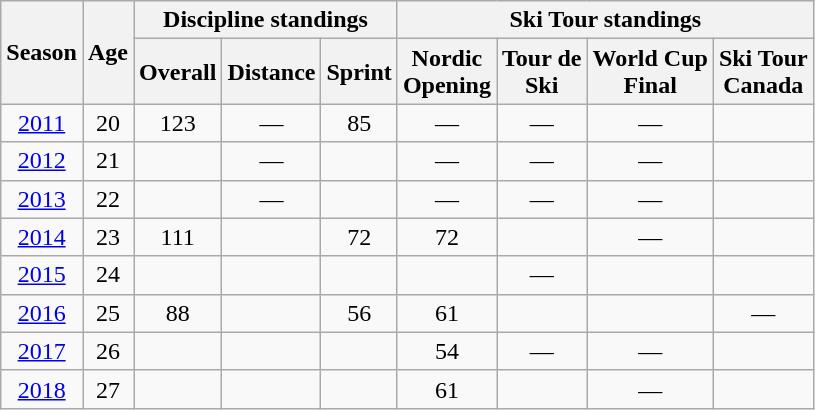<table class="wikitable" style="text-align: center;">
<tr>
<th rowspan="2" scope="col">Season</th>
<th rowspan="2" scope="col">Age</th>
<th colspan="3" scope="col">Discipline standings</th>
<th colspan="4" scope="col">Ski Tour standings</th>
</tr>
<tr>
<th scope="col">Overall</th>
<th scope="col">Distance</th>
<th scope="col">Sprint</th>
<th scope="col">Nordic<br>Opening</th>
<th scope="col">Tour de<br>Ski</th>
<th scope="col">World Cup<br>Final</th>
<th scope="col">Ski Tour<br>Canada</th>
</tr>
<tr>
<td><a href='#'>2011</a></td>
<td>20</td>
<td>123</td>
<td>—</td>
<td>85</td>
<td>—</td>
<td>—</td>
<td>—</td>
<td></td>
</tr>
<tr>
<td><a href='#'>2012</a></td>
<td>21</td>
<td></td>
<td>—</td>
<td></td>
<td>—</td>
<td>—</td>
<td>—</td>
<td></td>
</tr>
<tr>
<td><a href='#'>2013</a></td>
<td>22</td>
<td></td>
<td>—</td>
<td></td>
<td>—</td>
<td>—</td>
<td>—</td>
<td></td>
</tr>
<tr>
<td><a href='#'>2014</a></td>
<td>23</td>
<td>111</td>
<td></td>
<td>72</td>
<td>72</td>
<td></td>
<td>—</td>
<td></td>
</tr>
<tr>
<td><a href='#'>2015</a></td>
<td>24</td>
<td></td>
<td></td>
<td></td>
<td></td>
<td>—</td>
<td></td>
<td></td>
</tr>
<tr>
<td><a href='#'>2016</a></td>
<td>25</td>
<td>88</td>
<td></td>
<td>56</td>
<td>61</td>
<td></td>
<td></td>
<td>—</td>
</tr>
<tr>
<td><a href='#'>2017</a></td>
<td>26</td>
<td></td>
<td></td>
<td></td>
<td>54</td>
<td>—</td>
<td>—</td>
<td></td>
</tr>
<tr>
<td><a href='#'>2018</a></td>
<td>27</td>
<td></td>
<td></td>
<td></td>
<td>61</td>
<td></td>
<td>—</td>
<td></td>
</tr>
</table>
